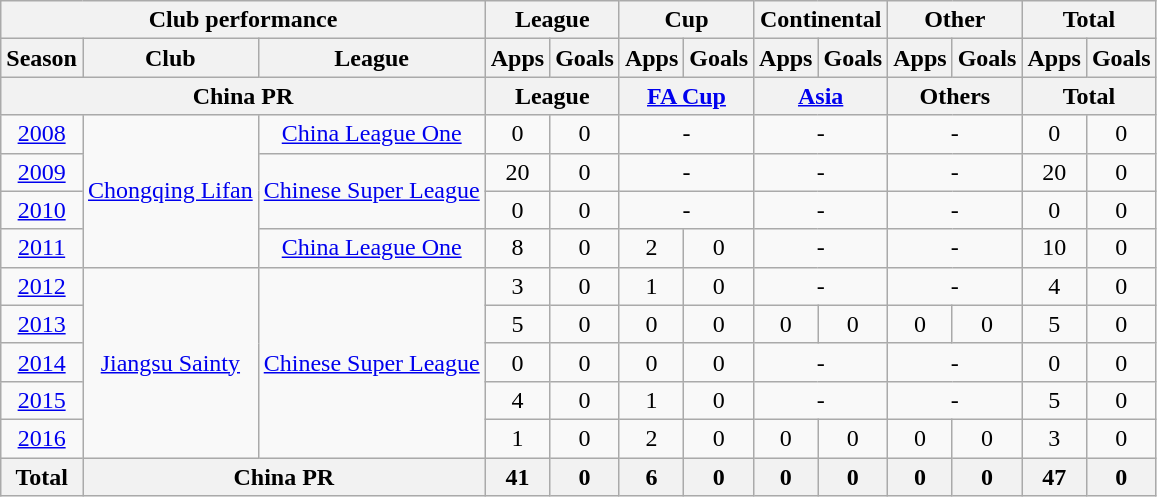<table class="wikitable" style="text-align:center">
<tr>
<th colspan=3>Club performance</th>
<th colspan=2>League</th>
<th colspan=2>Cup</th>
<th colspan=2>Continental</th>
<th colspan=2>Other</th>
<th colspan=2>Total</th>
</tr>
<tr>
<th>Season</th>
<th>Club</th>
<th>League</th>
<th>Apps</th>
<th>Goals</th>
<th>Apps</th>
<th>Goals</th>
<th>Apps</th>
<th>Goals</th>
<th>Apps</th>
<th>Goals</th>
<th>Apps</th>
<th>Goals</th>
</tr>
<tr>
<th colspan=3>China PR</th>
<th colspan=2>League</th>
<th colspan=2><a href='#'>FA Cup</a></th>
<th colspan=2><a href='#'>Asia</a></th>
<th colspan=2>Others</th>
<th colspan=2>Total</th>
</tr>
<tr>
<td><a href='#'>2008</a></td>
<td rowspan="4"><a href='#'>Chongqing Lifan</a></td>
<td><a href='#'>China League One</a></td>
<td>0</td>
<td>0</td>
<td colspan="2">-</td>
<td colspan="2">-</td>
<td colspan="2">-</td>
<td>0</td>
<td>0</td>
</tr>
<tr>
<td><a href='#'>2009</a></td>
<td rowspan="2"><a href='#'>Chinese Super League</a></td>
<td>20</td>
<td>0</td>
<td colspan="2">-</td>
<td colspan="2">-</td>
<td colspan="2">-</td>
<td>20</td>
<td>0</td>
</tr>
<tr>
<td><a href='#'>2010</a></td>
<td>0</td>
<td>0</td>
<td colspan="2">-</td>
<td colspan="2">-</td>
<td colspan="2">-</td>
<td>0</td>
<td>0</td>
</tr>
<tr>
<td><a href='#'>2011</a></td>
<td><a href='#'>China League One</a></td>
<td>8</td>
<td>0</td>
<td>2</td>
<td>0</td>
<td colspan="2">-</td>
<td colspan="2">-</td>
<td>10</td>
<td>0</td>
</tr>
<tr>
<td><a href='#'>2012</a></td>
<td rowspan="5"><a href='#'>Jiangsu Sainty</a></td>
<td rowspan="5"><a href='#'>Chinese Super League</a></td>
<td>3</td>
<td>0</td>
<td>1</td>
<td>0</td>
<td colspan="2">-</td>
<td colspan="2">-</td>
<td>4</td>
<td>0</td>
</tr>
<tr>
<td><a href='#'>2013</a></td>
<td>5</td>
<td>0</td>
<td>0</td>
<td>0</td>
<td>0</td>
<td>0</td>
<td>0</td>
<td>0</td>
<td>5</td>
<td>0</td>
</tr>
<tr>
<td><a href='#'>2014</a></td>
<td>0</td>
<td>0</td>
<td>0</td>
<td>0</td>
<td colspan="2">-</td>
<td colspan="2">-</td>
<td>0</td>
<td>0</td>
</tr>
<tr>
<td><a href='#'>2015</a></td>
<td>4</td>
<td>0</td>
<td>1</td>
<td>0</td>
<td colspan="2">-</td>
<td colspan="2">-</td>
<td>5</td>
<td>0</td>
</tr>
<tr>
<td><a href='#'>2016</a></td>
<td>1</td>
<td>0</td>
<td>2</td>
<td>0</td>
<td>0</td>
<td>0</td>
<td>0</td>
<td>0</td>
<td>3</td>
<td>0</td>
</tr>
<tr>
<th rowspan=3>Total</th>
<th colspan=2>China PR</th>
<th>41</th>
<th>0</th>
<th>6</th>
<th>0</th>
<th>0</th>
<th>0</th>
<th>0</th>
<th>0</th>
<th>47</th>
<th>0</th>
</tr>
</table>
